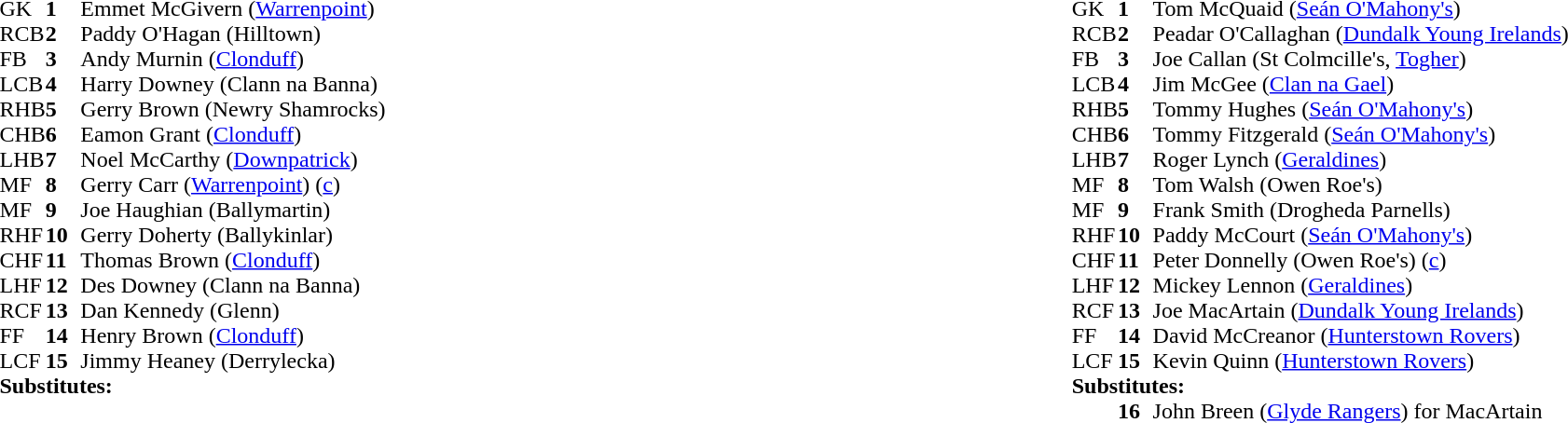<table style="width:100%;">
<tr>
<td style="vertical-align:top; width:50%"><br><table cellspacing="0" cellpadding="0">
<tr>
<th width="25"></th>
<th width="25"></th>
</tr>
<tr>
<td>GK</td>
<td><strong>1</strong></td>
<td>Emmet McGivern (<a href='#'>Warrenpoint</a>)</td>
</tr>
<tr>
<td>RCB</td>
<td><strong>2</strong></td>
<td>Paddy O'Hagan (Hilltown)</td>
</tr>
<tr>
<td>FB</td>
<td><strong>3</strong></td>
<td>Andy Murnin (<a href='#'>Clonduff</a>)</td>
</tr>
<tr>
<td>LCB</td>
<td><strong>4</strong></td>
<td>Harry Downey (Clann na Banna)</td>
</tr>
<tr>
<td>RHB</td>
<td><strong>5</strong></td>
<td>Gerry Brown (Newry Shamrocks)</td>
</tr>
<tr>
<td>CHB</td>
<td><strong>6</strong></td>
<td>Eamon Grant (<a href='#'>Clonduff</a>)</td>
</tr>
<tr>
<td>LHB</td>
<td><strong>7</strong></td>
<td>Noel McCarthy (<a href='#'>Downpatrick</a>)</td>
</tr>
<tr>
<td>MF</td>
<td><strong>8</strong></td>
<td>Gerry Carr (<a href='#'>Warrenpoint</a>) (<a href='#'>c</a>)</td>
</tr>
<tr>
<td>MF</td>
<td><strong>9</strong></td>
<td>Joe Haughian (Ballymartin)</td>
</tr>
<tr>
<td>RHF</td>
<td><strong>10</strong></td>
<td>Gerry Doherty (Ballykinlar)</td>
</tr>
<tr>
<td>CHF</td>
<td><strong>11</strong></td>
<td>Thomas Brown (<a href='#'>Clonduff</a>)</td>
</tr>
<tr>
<td>LHF</td>
<td><strong>12</strong></td>
<td>Des Downey (Clann na Banna)</td>
</tr>
<tr>
<td>RCF</td>
<td><strong>13</strong></td>
<td>Dan Kennedy (Glenn)</td>
</tr>
<tr>
<td>FF</td>
<td><strong>14</strong></td>
<td>Henry Brown (<a href='#'>Clonduff</a>)</td>
</tr>
<tr>
<td>LCF</td>
<td><strong>15</strong></td>
<td>Jimmy Heaney (Derrylecka)</td>
</tr>
<tr>
<td colspan=3><strong>Substitutes:</strong></td>
</tr>
<tr>
</tr>
</table>
</td>
<td style="vertical-align:top; width:50%"><br><table cellspacing="0" cellpadding="0" style="margin:auto"|->
<tr>
<th width="25"></th>
<th width="25"></th>
</tr>
<tr>
<td>GK</td>
<td><strong>1</strong></td>
<td>Tom McQuaid (<a href='#'>Seán O'Mahony's</a>)</td>
</tr>
<tr>
<td>RCB</td>
<td><strong>2</strong></td>
<td>Peadar O'Callaghan (<a href='#'>Dundalk Young Irelands</a>)</td>
</tr>
<tr>
<td>FB</td>
<td><strong>3</strong></td>
<td>Joe Callan (St Colmcille's, <a href='#'>Togher</a>)</td>
</tr>
<tr>
<td>LCB</td>
<td><strong>4</strong></td>
<td>Jim McGee (<a href='#'>Clan na Gael</a>)</td>
</tr>
<tr>
<td>RHB</td>
<td><strong>5</strong></td>
<td>Tommy Hughes (<a href='#'>Seán O'Mahony's</a>)</td>
</tr>
<tr>
<td>CHB</td>
<td><strong>6</strong></td>
<td>Tommy Fitzgerald (<a href='#'>Seán O'Mahony's</a>)</td>
</tr>
<tr>
<td>LHB</td>
<td><strong>7</strong></td>
<td>Roger Lynch (<a href='#'>Geraldines</a>)</td>
</tr>
<tr>
<td>MF</td>
<td><strong>8</strong></td>
<td>Tom Walsh (Owen Roe's)</td>
</tr>
<tr>
<td>MF</td>
<td><strong>9</strong></td>
<td>Frank Smith (Drogheda Parnells)</td>
</tr>
<tr>
<td>RHF</td>
<td><strong>10</strong></td>
<td>Paddy McCourt (<a href='#'>Seán O'Mahony's</a>)</td>
</tr>
<tr>
<td>CHF</td>
<td><strong>11</strong></td>
<td>Peter Donnelly (Owen Roe's) (<a href='#'>c</a>)</td>
</tr>
<tr>
<td>LHF</td>
<td><strong>12</strong></td>
<td>Mickey Lennon (<a href='#'>Geraldines</a>)</td>
</tr>
<tr>
<td>RCF</td>
<td><strong>13</strong></td>
<td>Joe MacArtain (<a href='#'>Dundalk Young Irelands</a>)</td>
</tr>
<tr>
<td>FF</td>
<td><strong>14</strong></td>
<td>David McCreanor (<a href='#'>Hunterstown Rovers</a>)</td>
</tr>
<tr>
<td>LCF</td>
<td><strong>15</strong></td>
<td>Kevin Quinn (<a href='#'>Hunterstown Rovers</a>)</td>
</tr>
<tr>
<td colspan=3><strong>Substitutes:</strong></td>
</tr>
<tr>
<td></td>
<td><strong>16</strong></td>
<td>John Breen (<a href='#'>Glyde Rangers</a>) for MacArtain</td>
</tr>
</table>
</td>
</tr>
<tr>
</tr>
</table>
